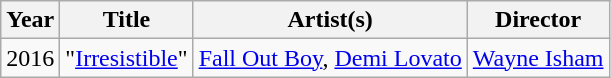<table class="wikitable">
<tr>
<th>Year</th>
<th>Title</th>
<th>Artist(s)</th>
<th>Director</th>
</tr>
<tr>
<td>2016</td>
<td>"<a href='#'>Irresistible</a>"</td>
<td><a href='#'>Fall Out Boy</a>, <a href='#'>Demi Lovato</a></td>
<td><a href='#'>Wayne Isham</a></td>
</tr>
</table>
